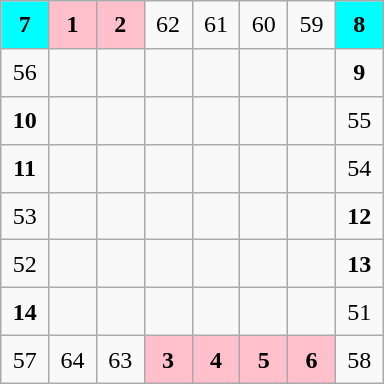<table class="wikitable" style="margin-left:auto;margin-right:auto;text-align:center;width:16em;height:16em;table-layout:fixed;">
<tr>
<td style="background-color: cyan"><strong>7</strong></td>
<td style="background-color: pink"><strong>1</strong></td>
<td style="background-color: pink"><strong>2</strong></td>
<td>62</td>
<td>61</td>
<td>60</td>
<td>59</td>
<td style="background-color: cyan"><strong>8</strong></td>
</tr>
<tr>
<td>56</td>
<td></td>
<td></td>
<td></td>
<td></td>
<td></td>
<td></td>
<td><strong>9</strong></td>
</tr>
<tr>
<td><strong>10</strong></td>
<td></td>
<td></td>
<td></td>
<td></td>
<td></td>
<td></td>
<td>55</td>
</tr>
<tr>
<td><strong>11</strong></td>
<td></td>
<td></td>
<td></td>
<td></td>
<td></td>
<td></td>
<td>54</td>
</tr>
<tr>
<td>53</td>
<td></td>
<td></td>
<td></td>
<td></td>
<td></td>
<td></td>
<td><strong>12</strong></td>
</tr>
<tr>
<td>52</td>
<td></td>
<td></td>
<td></td>
<td></td>
<td></td>
<td></td>
<td><strong>13</strong></td>
</tr>
<tr>
<td><strong>14</strong></td>
<td></td>
<td></td>
<td></td>
<td></td>
<td></td>
<td></td>
<td>51</td>
</tr>
<tr>
<td>57</td>
<td>64</td>
<td>63</td>
<td style="background-color: pink"><strong>3</strong></td>
<td style="background-color: pink"><strong>4</strong></td>
<td style="background-color: pink"><strong>5</strong></td>
<td style="background-color: pink"><strong>6</strong></td>
<td>58</td>
</tr>
</table>
